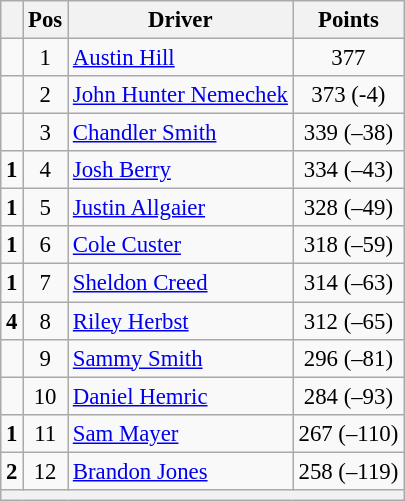<table class="wikitable" style="font-size: 95%;">
<tr>
<th></th>
<th>Pos</th>
<th>Driver</th>
<th>Points</th>
</tr>
<tr>
<td align="left"></td>
<td style="text-align:center;">1</td>
<td><a href='#'>Austin Hill</a></td>
<td style="text-align:center;">377</td>
</tr>
<tr>
<td align="left"></td>
<td style="text-align:center;">2</td>
<td><a href='#'>John Hunter Nemechek</a></td>
<td style="text-align:center;">373 (-4)</td>
</tr>
<tr>
<td align="left"></td>
<td style="text-align:center;">3</td>
<td><a href='#'>Chandler Smith</a></td>
<td style="text-align:center;">339 (–38)</td>
</tr>
<tr>
<td align="left"> <strong>1</strong></td>
<td style="text-align:center;">4</td>
<td><a href='#'>Josh Berry</a></td>
<td style="text-align:center;">334 (–43)</td>
</tr>
<tr>
<td align="left"> <strong>1</strong></td>
<td style="text-align:center;">5</td>
<td><a href='#'>Justin Allgaier</a></td>
<td style="text-align:center;">328 (–49)</td>
</tr>
<tr>
<td align="left"> <strong>1</strong></td>
<td style="text-align:center;">6</td>
<td><a href='#'>Cole Custer</a></td>
<td style="text-align:center;">318 (–59)</td>
</tr>
<tr>
<td align="left"> <strong>1</strong></td>
<td style="text-align:center;">7</td>
<td><a href='#'>Sheldon Creed</a></td>
<td style="text-align:center;">314 (–63)</td>
</tr>
<tr>
<td align="left"> <strong>4</strong></td>
<td style="text-align:center;">8</td>
<td><a href='#'>Riley Herbst</a></td>
<td style="text-align:center;">312 (–65)</td>
</tr>
<tr>
<td align="left"></td>
<td style="text-align:center;">9</td>
<td><a href='#'>Sammy Smith</a></td>
<td style="text-align:center;">296 (–81)</td>
</tr>
<tr>
<td align="left"></td>
<td style="text-align:center;">10</td>
<td><a href='#'>Daniel Hemric</a></td>
<td style="text-align:center;">284 (–93)</td>
</tr>
<tr>
<td align="left"> <strong>1</strong></td>
<td style="text-align:center;">11</td>
<td><a href='#'>Sam Mayer</a></td>
<td style="text-align:center;">267 (–110)</td>
</tr>
<tr>
<td align="left"> <strong>2</strong></td>
<td style="text-align:center;">12</td>
<td><a href='#'>Brandon Jones</a></td>
<td style="text-align:center;">258 (–119)</td>
</tr>
<tr class="sortbottom">
<th colspan="9"></th>
</tr>
</table>
